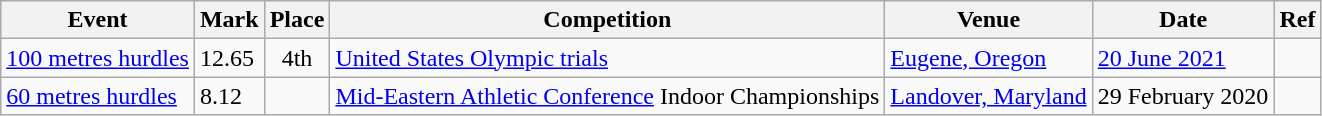<table class="wikitable">
<tr>
<th>Event</th>
<th>Mark</th>
<th>Place</th>
<th>Competition</th>
<th>Venue</th>
<th>Date</th>
<th>Ref</th>
</tr>
<tr>
<td><a href='#'>100 metres hurdles</a></td>
<td>12.65 </td>
<td style="text-align:center">4th </td>
<td><a href='#'>United States Olympic trials</a></td>
<td><a href='#'>Eugene, Oregon</a></td>
<td><a href='#'>20 June 2021</a></td>
<td></td>
</tr>
<tr>
<td><a href='#'>60 metres hurdles</a></td>
<td>8.12</td>
<td style="text-align:center"></td>
<td><a href='#'>Mid-Eastern Athletic Conference</a> Indoor Championships</td>
<td><a href='#'>Landover, Maryland</a></td>
<td>29 February 2020</td>
<td></td>
</tr>
</table>
